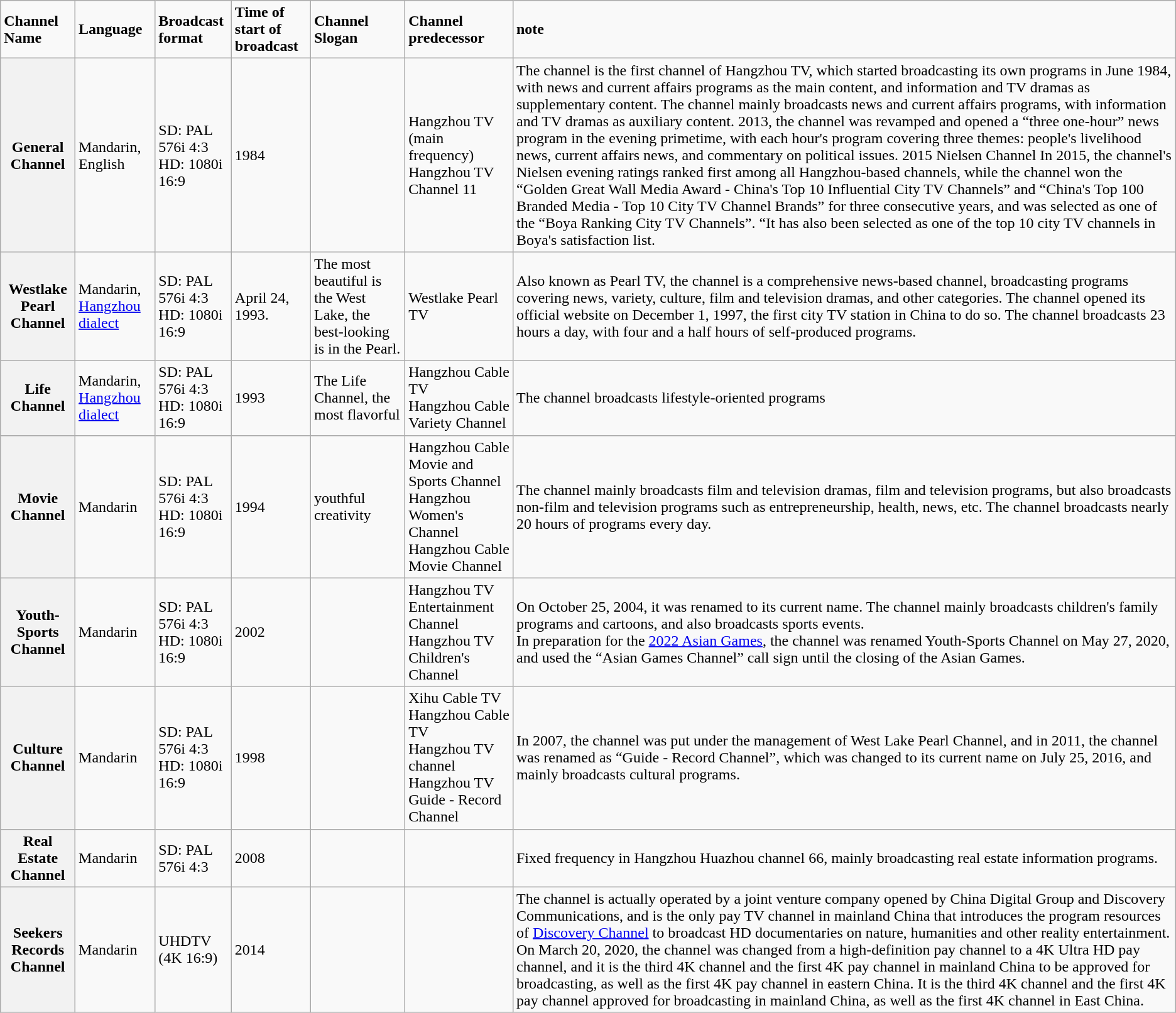<table class="wikitable">
<tr>
<td><strong>Channel Name</strong></td>
<td><strong>Language</strong></td>
<td><strong>Broadcast format</strong></td>
<td><strong>Time of start of broadcast</strong></td>
<td><strong>Channel Slogan</strong></td>
<td><strong>Channel predecessor</strong></td>
<td colspan="2"><strong>note</strong></td>
</tr>
<tr>
<th>General Channel</th>
<td>Mandarin, English</td>
<td>SD: PAL 576i 4:3<br>HD: 1080i 16:9</td>
<td>1984</td>
<td></td>
<td>Hangzhou TV (main frequency)<br>Hangzhou TV Channel 11</td>
<td>The channel is the first channel of Hangzhou TV, which started broadcasting its own programs in June 1984, with news and current affairs programs as the main content, and information and TV dramas as supplementary content. The channel mainly broadcasts news and current affairs programs, with information and TV dramas as auxiliary content. 2013, the channel was revamped and opened a “three one-hour” news program in the evening primetime, with each hour's program covering three themes: people's livelihood news, current affairs news, and commentary on political issues. 2015 Nielsen Channel In 2015, the channel's Nielsen evening ratings ranked first among all Hangzhou-based channels, while the channel won the “Golden Great Wall Media Award - China's Top 10 Influential City TV Channels” and “China's Top 100 Branded Media - Top 10 City TV Channel Brands” for three consecutive years, and was selected as one of the “Boya Ranking City TV Channels”. “It has also been selected as one of the top 10 city TV channels in Boya's satisfaction list.</td>
</tr>
<tr>
<th>Westlake Pearl Channel</th>
<td>Mandarin, <a href='#'>Hangzhou dialect</a></td>
<td>SD: PAL 576i 4:3<br>HD: 1080i 16:9</td>
<td>April 24, 1993.</td>
<td>The most beautiful is the West Lake, the best-looking is in the Pearl.</td>
<td>Westlake Pearl TV</td>
<td>Also known as Pearl TV, the channel is a comprehensive news-based channel, broadcasting programs covering news, variety, culture, film and television dramas, and other categories. The channel opened its official website on December 1, 1997, the first city TV station in China to do so. The channel broadcasts 23 hours a day, with four and a half hours of self-produced programs.</td>
</tr>
<tr>
<th>Life Channel</th>
<td>Mandarin, <a href='#'>Hangzhou dialect</a></td>
<td>SD: PAL 576i 4:3<br>HD: 1080i 16:9</td>
<td>1993</td>
<td>The Life Channel, the most flavorful</td>
<td>Hangzhou Cable TV<br>Hangzhou Cable Variety Channel</td>
<td>The channel broadcasts lifestyle-oriented programs</td>
</tr>
<tr>
<th>Movie Channel</th>
<td>Mandarin</td>
<td>SD: PAL 576i 4:3<br>HD: 1080i 16:9</td>
<td>1994</td>
<td>youthful creativity</td>
<td>Hangzhou Cable Movie and Sports Channel<br>Hangzhou Women's Channel<br>Hangzhou Cable Movie Channel</td>
<td>The channel mainly broadcasts film and television dramas, film and television programs, but also broadcasts non-film and television programs such as entrepreneurship, health, news, etc. The channel broadcasts nearly 20 hours of programs every day.</td>
</tr>
<tr>
<th>Youth-Sports Channel</th>
<td>Mandarin</td>
<td>SD: PAL 576i 4:3<br>HD: 1080i 16:9</td>
<td>2002</td>
<td></td>
<td>Hangzhou TV Entertainment Channel<br>Hangzhou TV Children's Channel</td>
<td>On October 25, 2004, it was renamed to its current name. The channel mainly broadcasts children's family programs and cartoons, and also broadcasts sports events.<br>In preparation for the <a href='#'>2022 Asian Games</a>, the channel was renamed Youth-Sports Channel on May 27, 2020, and used the “Asian Games Channel” call sign until the closing of the Asian Games.</td>
</tr>
<tr>
<th>Culture Channel</th>
<td>Mandarin</td>
<td>SD: PAL 576i 4:3<br>HD: 1080i 16:9</td>
<td>1998</td>
<td></td>
<td>Xihu Cable TV<br>Hangzhou Cable TV<br>Hangzhou TV channel<br>Hangzhou TV Guide - Record Channel</td>
<td>In 2007, the channel was put under the management of West Lake Pearl Channel, and in 2011, the channel was renamed as “Guide - Record Channel”, which was changed to its current name on July 25, 2016, and mainly broadcasts cultural programs.</td>
</tr>
<tr>
<th>Real Estate Channel</th>
<td>Mandarin</td>
<td>SD: PAL 576i 4:3</td>
<td>2008</td>
<td></td>
<td></td>
<td>Fixed frequency in Hangzhou Huazhou channel 66, mainly broadcasting real estate information programs.</td>
</tr>
<tr>
<th>Seekers Records Channel</th>
<td>Mandarin</td>
<td>UHDTV (4K 16:9)</td>
<td>2014</td>
<td></td>
<td></td>
<td>The channel is actually operated by a joint venture company opened by China Digital Group and Discovery Communications, and is the only pay TV channel in mainland China that introduces the program resources of <a href='#'>Discovery Channel</a> to broadcast HD documentaries on nature, humanities and other reality entertainment. On March 20, 2020, the channel was changed from a high-definition pay channel to a 4K Ultra HD pay channel, and it is the third 4K channel and the first 4K pay channel in mainland China to be approved for broadcasting, as well as the first 4K pay channel in eastern China. It is the third 4K channel and the first 4K pay channel approved for broadcasting in mainland China, as well as the first 4K channel in East China.</td>
</tr>
</table>
